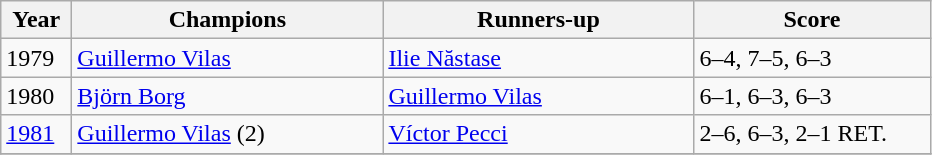<table class="wikitable">
<tr>
<th style="width:40px">Year</th>
<th style="width:200px">Champions</th>
<th style="width:200px">Runners-up</th>
<th style="width:150px" class="unsortable">Score</th>
</tr>
<tr>
<td>1979</td>
<td> <a href='#'>Guillermo Vilas</a></td>
<td> <a href='#'>Ilie Năstase</a></td>
<td>6–4, 7–5, 6–3</td>
</tr>
<tr>
<td>1980</td>
<td> <a href='#'>Björn Borg</a></td>
<td> <a href='#'>Guillermo Vilas</a></td>
<td>6–1, 6–3, 6–3</td>
</tr>
<tr>
<td><a href='#'>1981</a></td>
<td> <a href='#'>Guillermo Vilas</a> (2)</td>
<td> <a href='#'>Víctor Pecci</a></td>
<td>2–6, 6–3, 2–1 RET.</td>
</tr>
<tr>
</tr>
</table>
